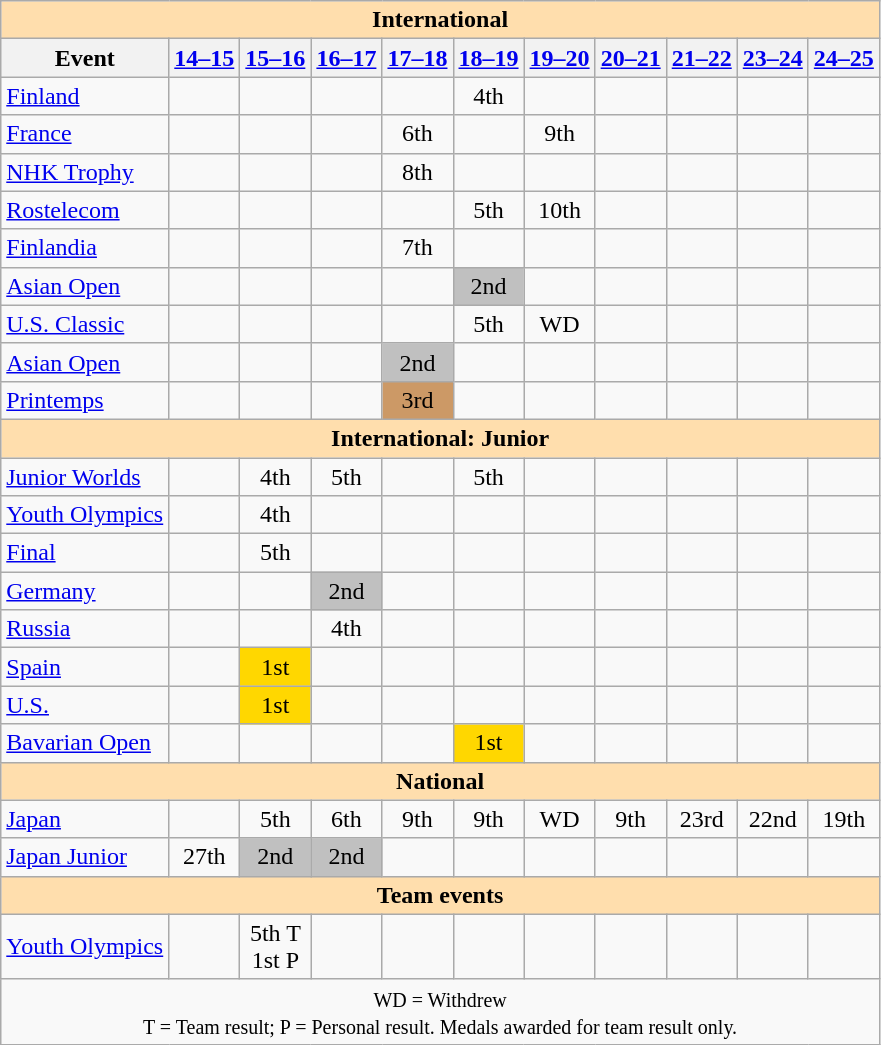<table class="wikitable" style="text-align:center">
<tr>
<th colspan="11" style="background-color: #ffdead; " align="center">International</th>
</tr>
<tr>
<th>Event</th>
<th><a href='#'>14–15</a></th>
<th><a href='#'>15–16</a></th>
<th><a href='#'>16–17</a></th>
<th><a href='#'>17–18</a></th>
<th><a href='#'>18–19</a></th>
<th><a href='#'>19–20</a></th>
<th><a href='#'>20–21</a></th>
<th><a href='#'>21–22</a></th>
<th><a href='#'>23–24</a></th>
<th><a href='#'>24–25</a></th>
</tr>
<tr>
<td align=left> <a href='#'>Finland</a></td>
<td></td>
<td></td>
<td></td>
<td></td>
<td>4th</td>
<td></td>
<td></td>
<td></td>
<td></td>
<td></td>
</tr>
<tr>
<td align=left> <a href='#'>France</a></td>
<td></td>
<td></td>
<td></td>
<td>6th</td>
<td></td>
<td>9th</td>
<td></td>
<td></td>
<td></td>
<td></td>
</tr>
<tr>
<td align=left> <a href='#'>NHK Trophy</a></td>
<td></td>
<td></td>
<td></td>
<td>8th</td>
<td></td>
<td></td>
<td></td>
<td></td>
<td></td>
<td></td>
</tr>
<tr>
<td align=left> <a href='#'>Rostelecom</a></td>
<td></td>
<td></td>
<td></td>
<td></td>
<td>5th</td>
<td>10th</td>
<td></td>
<td></td>
<td></td>
<td></td>
</tr>
<tr>
<td align=left> <a href='#'>Finlandia</a></td>
<td></td>
<td></td>
<td></td>
<td>7th</td>
<td></td>
<td></td>
<td></td>
<td></td>
<td></td>
<td></td>
</tr>
<tr>
<td align=left> <a href='#'>Asian Open</a></td>
<td></td>
<td></td>
<td></td>
<td></td>
<td bgcolor=silver>2nd</td>
<td></td>
<td></td>
<td></td>
<td></td>
<td></td>
</tr>
<tr>
<td align=left> <a href='#'>U.S. Classic</a></td>
<td></td>
<td></td>
<td></td>
<td></td>
<td>5th</td>
<td>WD</td>
<td></td>
<td></td>
<td></td>
<td></td>
</tr>
<tr>
<td align=left><a href='#'>Asian Open</a></td>
<td></td>
<td></td>
<td></td>
<td bgcolor=silver>2nd</td>
<td></td>
<td></td>
<td></td>
<td></td>
<td></td>
<td></td>
</tr>
<tr>
<td align=left><a href='#'>Printemps</a></td>
<td></td>
<td></td>
<td></td>
<td bgcolor=cc9966>3rd</td>
<td></td>
<td></td>
<td></td>
<td></td>
<td></td>
<td></td>
</tr>
<tr>
<th colspan="11" style="background-color: #ffdead; " align="center">International: Junior</th>
</tr>
<tr>
<td align=left><a href='#'>Junior Worlds</a></td>
<td></td>
<td>4th</td>
<td>5th</td>
<td></td>
<td>5th</td>
<td></td>
<td></td>
<td></td>
<td></td>
<td></td>
</tr>
<tr>
<td align=left><a href='#'>Youth Olympics</a></td>
<td></td>
<td>4th</td>
<td></td>
<td></td>
<td></td>
<td></td>
<td></td>
<td></td>
<td></td>
<td></td>
</tr>
<tr>
<td align=left> <a href='#'>Final</a></td>
<td></td>
<td>5th</td>
<td></td>
<td></td>
<td></td>
<td></td>
<td></td>
<td></td>
<td></td>
<td></td>
</tr>
<tr>
<td align=left> <a href='#'>Germany</a></td>
<td></td>
<td></td>
<td bgcolor=silver>2nd</td>
<td></td>
<td></td>
<td></td>
<td></td>
<td></td>
<td></td>
<td></td>
</tr>
<tr>
<td align=left> <a href='#'>Russia</a></td>
<td></td>
<td></td>
<td>4th</td>
<td></td>
<td></td>
<td></td>
<td></td>
<td></td>
<td></td>
<td></td>
</tr>
<tr>
<td align=left> <a href='#'>Spain</a></td>
<td></td>
<td bgcolor=gold>1st</td>
<td></td>
<td></td>
<td></td>
<td></td>
<td></td>
<td></td>
<td></td>
<td></td>
</tr>
<tr>
<td align=left> <a href='#'>U.S.</a></td>
<td></td>
<td bgcolor=gold>1st</td>
<td></td>
<td></td>
<td></td>
<td></td>
<td></td>
<td></td>
<td></td>
<td></td>
</tr>
<tr>
<td align=left><a href='#'>Bavarian Open</a></td>
<td></td>
<td></td>
<td></td>
<td></td>
<td bgcolor=gold>1st</td>
<td></td>
<td></td>
<td></td>
<td></td>
<td></td>
</tr>
<tr>
<th colspan="11" style="background-color: #ffdead; " align="center">National</th>
</tr>
<tr>
<td align="left"><a href='#'>Japan</a></td>
<td></td>
<td>5th</td>
<td>6th</td>
<td>9th</td>
<td>9th</td>
<td>WD</td>
<td>9th</td>
<td>23rd</td>
<td>22nd</td>
<td>19th</td>
</tr>
<tr>
<td align="left"><a href='#'>Japan Junior</a></td>
<td>27th</td>
<td bgcolor="silver">2nd</td>
<td bgcolor="silver">2nd</td>
<td></td>
<td></td>
<td></td>
<td></td>
<td></td>
<td></td>
<td></td>
</tr>
<tr>
<th colspan="11" style="background-color: #ffdead; " align="center">Team events</th>
</tr>
<tr>
<td align="left"><a href='#'>Youth Olympics</a></td>
<td></td>
<td>5th T <br>1st P</td>
<td></td>
<td></td>
<td></td>
<td></td>
<td></td>
<td></td>
<td></td>
<td></td>
</tr>
<tr>
<td colspan="11" align="center"><small>WD = Withdrew <br> T = Team result; P = Personal result. Medals awarded for team result only. </small></td>
</tr>
</table>
